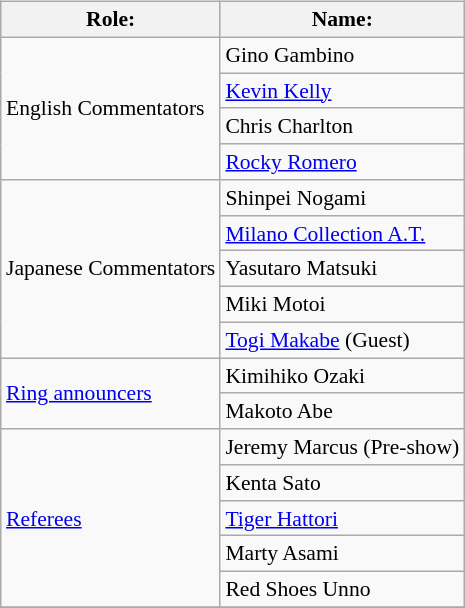<table class=wikitable style="font-size:90%; margin: 0.5em 0 0.5em 1em; float: right; clear: right;">
<tr>
<th>Role:</th>
<th>Name:</th>
</tr>
<tr>
<td rowspan=4>English Commentators</td>
<td>Gino Gambino</td>
</tr>
<tr>
<td><a href='#'>Kevin Kelly</a></td>
</tr>
<tr>
<td>Chris Charlton</td>
</tr>
<tr>
<td><a href='#'>Rocky Romero</a></td>
</tr>
<tr>
<td rowspan=5>Japanese Commentators</td>
<td>Shinpei Nogami</td>
</tr>
<tr>
<td><a href='#'>Milano Collection A.T.</a></td>
</tr>
<tr>
<td>Yasutaro Matsuki</td>
</tr>
<tr>
<td>Miki Motoi</td>
</tr>
<tr>
<td><a href='#'>Togi Makabe</a> (Guest)</td>
</tr>
<tr>
<td rowspan=2><a href='#'>Ring announcers</a></td>
<td>Kimihiko Ozaki</td>
</tr>
<tr>
<td>Makoto Abe</td>
</tr>
<tr>
<td rowspan=5><a href='#'>Referees</a></td>
<td>Jeremy Marcus (Pre-show)</td>
</tr>
<tr>
<td>Kenta Sato</td>
</tr>
<tr>
<td><a href='#'>Tiger Hattori</a></td>
</tr>
<tr>
<td>Marty Asami</td>
</tr>
<tr>
<td>Red Shoes Unno</td>
</tr>
<tr>
</tr>
</table>
